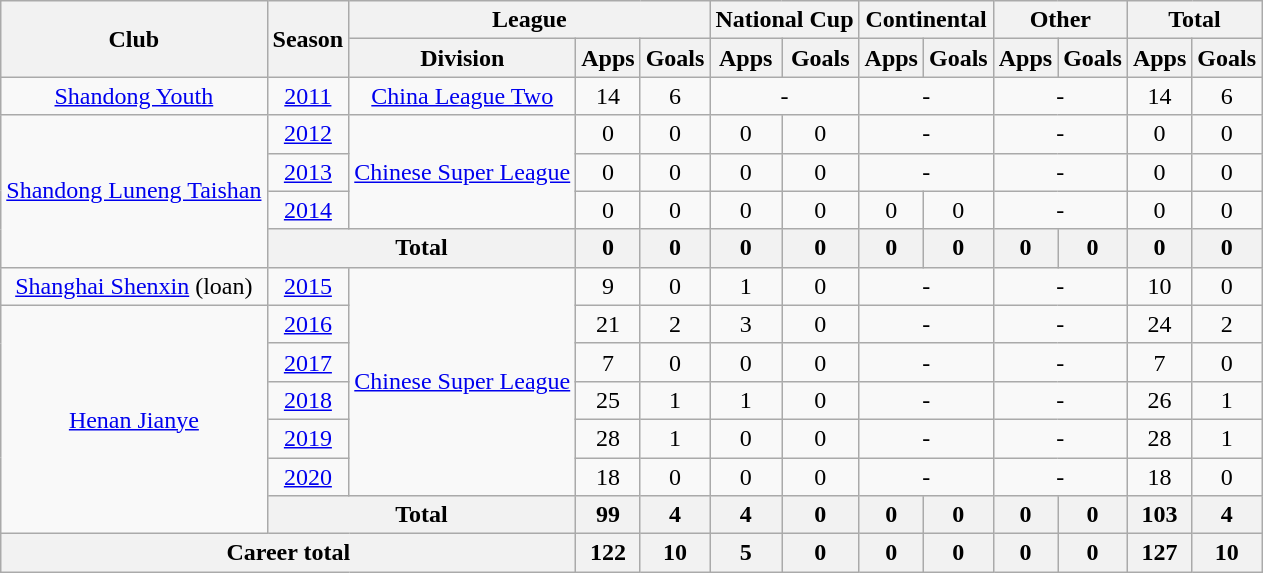<table class="wikitable" style="text-align: center">
<tr>
<th rowspan="2">Club</th>
<th rowspan="2">Season</th>
<th colspan="3">League</th>
<th colspan="2">National Cup</th>
<th colspan="2">Continental</th>
<th colspan="2">Other</th>
<th colspan="2">Total</th>
</tr>
<tr>
<th>Division</th>
<th>Apps</th>
<th>Goals</th>
<th>Apps</th>
<th>Goals</th>
<th>Apps</th>
<th>Goals</th>
<th>Apps</th>
<th>Goals</th>
<th>Apps</th>
<th>Goals</th>
</tr>
<tr>
<td><a href='#'>Shandong Youth</a></td>
<td><a href='#'>2011</a></td>
<td><a href='#'>China League Two</a></td>
<td>14</td>
<td>6</td>
<td colspan="2">-</td>
<td colspan="2">-</td>
<td colspan="2">-</td>
<td>14</td>
<td>6</td>
</tr>
<tr>
<td rowspan="4"><a href='#'>Shandong Luneng Taishan</a></td>
<td><a href='#'>2012</a></td>
<td rowspan="3"><a href='#'>Chinese Super League</a></td>
<td>0</td>
<td>0</td>
<td>0</td>
<td>0</td>
<td colspan="2">-</td>
<td colspan="2">-</td>
<td>0</td>
<td>0</td>
</tr>
<tr>
<td><a href='#'>2013</a></td>
<td>0</td>
<td>0</td>
<td>0</td>
<td>0</td>
<td colspan="2">-</td>
<td colspan="2">-</td>
<td>0</td>
<td>0</td>
</tr>
<tr>
<td><a href='#'>2014</a></td>
<td>0</td>
<td>0</td>
<td>0</td>
<td>0</td>
<td>0</td>
<td>0</td>
<td colspan="2">-</td>
<td>0</td>
<td>0</td>
</tr>
<tr>
<th colspan="2"><strong>Total</strong></th>
<th>0</th>
<th>0</th>
<th>0</th>
<th>0</th>
<th>0</th>
<th>0</th>
<th>0</th>
<th>0</th>
<th>0</th>
<th>0</th>
</tr>
<tr>
<td><a href='#'>Shanghai Shenxin</a> (loan)</td>
<td><a href='#'>2015</a></td>
<td rowspan=6><a href='#'>Chinese Super League</a></td>
<td>9</td>
<td>0</td>
<td>1</td>
<td>0</td>
<td colspan="2">-</td>
<td colspan="2">-</td>
<td>10</td>
<td>0</td>
</tr>
<tr>
<td rowspan=6><a href='#'>Henan Jianye</a></td>
<td><a href='#'>2016</a></td>
<td>21</td>
<td>2</td>
<td>3</td>
<td>0</td>
<td colspan="2">-</td>
<td colspan="2">-</td>
<td>24</td>
<td>2</td>
</tr>
<tr>
<td><a href='#'>2017</a></td>
<td>7</td>
<td>0</td>
<td>0</td>
<td>0</td>
<td colspan="2">-</td>
<td colspan="2">-</td>
<td>7</td>
<td>0</td>
</tr>
<tr>
<td><a href='#'>2018</a></td>
<td>25</td>
<td>1</td>
<td>1</td>
<td>0</td>
<td colspan="2">-</td>
<td colspan="2">-</td>
<td>26</td>
<td>1</td>
</tr>
<tr>
<td><a href='#'>2019</a></td>
<td>28</td>
<td>1</td>
<td>0</td>
<td>0</td>
<td colspan="2">-</td>
<td colspan="2">-</td>
<td>28</td>
<td>1</td>
</tr>
<tr>
<td><a href='#'>2020</a></td>
<td>18</td>
<td>0</td>
<td>0</td>
<td>0</td>
<td colspan="2">-</td>
<td colspan="2">-</td>
<td>18</td>
<td>0</td>
</tr>
<tr>
<th colspan="2"><strong>Total</strong></th>
<th>99</th>
<th>4</th>
<th>4</th>
<th>0</th>
<th>0</th>
<th>0</th>
<th>0</th>
<th>0</th>
<th>103</th>
<th>4</th>
</tr>
<tr>
<th colspan=3>Career total</th>
<th>122</th>
<th>10</th>
<th>5</th>
<th>0</th>
<th>0</th>
<th>0</th>
<th>0</th>
<th>0</th>
<th>127</th>
<th>10</th>
</tr>
</table>
